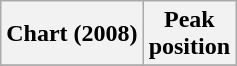<table class="wikitable sortable plainrowheaders" style="text-align: center;">
<tr>
<th scope="col">Chart (2008)</th>
<th scope="col">Peak<br>position</th>
</tr>
<tr>
</tr>
</table>
